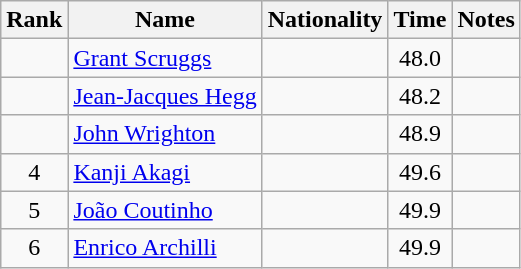<table class="wikitable sortable" style="text-align:center">
<tr>
<th>Rank</th>
<th>Name</th>
<th>Nationality</th>
<th>Time</th>
<th>Notes</th>
</tr>
<tr>
<td></td>
<td align=left><a href='#'>Grant Scruggs</a></td>
<td align=left></td>
<td>48.0</td>
<td></td>
</tr>
<tr>
<td></td>
<td align=left><a href='#'>Jean-Jacques Hegg</a></td>
<td align=left></td>
<td>48.2</td>
<td></td>
</tr>
<tr>
<td></td>
<td align=left><a href='#'>John Wrighton</a></td>
<td align=left></td>
<td>48.9</td>
<td></td>
</tr>
<tr>
<td>4</td>
<td align=left><a href='#'>Kanji Akagi</a></td>
<td align=left></td>
<td>49.6</td>
<td></td>
</tr>
<tr>
<td>5</td>
<td align=left><a href='#'>João Coutinho</a></td>
<td align=left></td>
<td>49.9</td>
<td></td>
</tr>
<tr>
<td>6</td>
<td align=left><a href='#'>Enrico Archilli</a></td>
<td align=left></td>
<td>49.9</td>
<td></td>
</tr>
</table>
